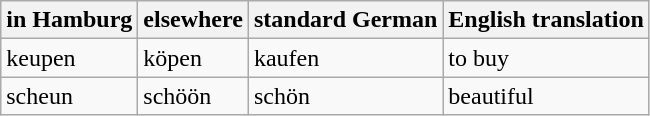<table class="wikitable">
<tr>
<th>in Hamburg</th>
<th>elsewhere</th>
<th>standard German</th>
<th>English translation</th>
</tr>
<tr>
<td>keupen </td>
<td>köpen </td>
<td>kaufen </td>
<td>to buy</td>
</tr>
<tr>
<td>scheun </td>
<td>schöön </td>
<td>schön </td>
<td>beautiful</td>
</tr>
</table>
